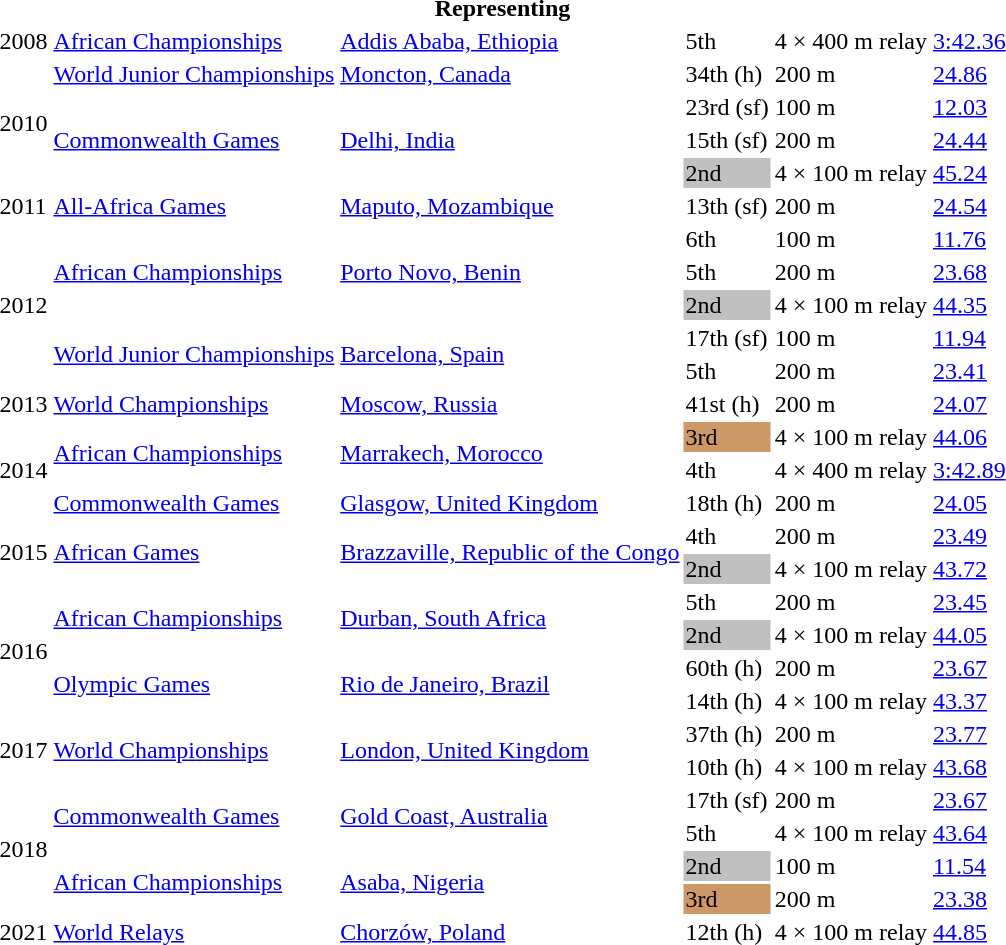<table>
<tr>
<th colspan="6">Representing </th>
</tr>
<tr>
<td>2008</td>
<td><a href='#'>African Championships</a></td>
<td><a href='#'>Addis Ababa, Ethiopia</a></td>
<td>5th</td>
<td>4 × 400 m relay</td>
<td><a href='#'>3:42.36</a></td>
</tr>
<tr>
<td rowspan=4>2010</td>
<td><a href='#'>World Junior Championships</a></td>
<td><a href='#'>Moncton, Canada</a></td>
<td>34th (h)</td>
<td>200 m</td>
<td><a href='#'>24.86</a></td>
</tr>
<tr>
<td rowspan=3><a href='#'>Commonwealth Games</a></td>
<td rowspan=3><a href='#'>Delhi, India</a></td>
<td>23rd (sf)</td>
<td>100 m</td>
<td><a href='#'>12.03</a></td>
</tr>
<tr>
<td>15th (sf)</td>
<td>200 m</td>
<td><a href='#'>24.44</a></td>
</tr>
<tr>
<td bgcolor=silver>2nd</td>
<td>4 × 100 m relay</td>
<td><a href='#'>45.24</a></td>
</tr>
<tr>
<td>2011</td>
<td><a href='#'>All-Africa Games</a></td>
<td><a href='#'>Maputo, Mozambique</a></td>
<td>13th (sf)</td>
<td>200 m</td>
<td><a href='#'>24.54</a></td>
</tr>
<tr>
<td rowspan=5>2012</td>
<td rowspan=3><a href='#'>African Championships</a></td>
<td rowspan=3><a href='#'>Porto Novo, Benin</a></td>
<td>6th</td>
<td>100 m</td>
<td><a href='#'>11.76</a></td>
</tr>
<tr>
<td>5th</td>
<td>200 m</td>
<td><a href='#'>23.68</a></td>
</tr>
<tr>
<td bgcolor=silver>2nd</td>
<td>4 × 100 m relay</td>
<td><a href='#'>44.35</a></td>
</tr>
<tr>
<td rowspan=2><a href='#'>World Junior Championships</a></td>
<td rowspan=2><a href='#'>Barcelona, Spain</a></td>
<td>17th (sf)</td>
<td>100 m</td>
<td><a href='#'>11.94</a></td>
</tr>
<tr>
<td>5th</td>
<td>200 m</td>
<td><a href='#'>23.41</a></td>
</tr>
<tr>
<td>2013</td>
<td><a href='#'>World Championships</a></td>
<td><a href='#'>Moscow, Russia</a></td>
<td>41st (h)</td>
<td>200 m</td>
<td><a href='#'>24.07</a></td>
</tr>
<tr>
<td rowspan=3>2014</td>
<td rowspan=2><a href='#'>African Championships</a></td>
<td rowspan=2><a href='#'>Marrakech, Morocco</a></td>
<td bgcolor=cc9966>3rd</td>
<td>4 × 100 m relay</td>
<td><a href='#'>44.06</a></td>
</tr>
<tr>
<td>4th</td>
<td>4 × 400 m relay</td>
<td><a href='#'>3:42.89</a></td>
</tr>
<tr>
<td><a href='#'>Commonwealth Games</a></td>
<td><a href='#'>Glasgow, United Kingdom</a></td>
<td>18th (h)</td>
<td>200 m</td>
<td><a href='#'>24.05</a></td>
</tr>
<tr>
<td rowspan=2>2015</td>
<td rowspan=2><a href='#'>African Games</a></td>
<td rowspan=2><a href='#'>Brazzaville, Republic of the Congo</a></td>
<td>4th</td>
<td>200 m</td>
<td><a href='#'>23.49</a></td>
</tr>
<tr>
<td bgcolor=silver>2nd</td>
<td>4 × 100 m relay</td>
<td><a href='#'>43.72</a></td>
</tr>
<tr>
<td rowspan=4>2016</td>
<td rowspan=2><a href='#'>African Championships</a></td>
<td rowspan=2><a href='#'>Durban, South Africa</a></td>
<td>5th</td>
<td>200 m</td>
<td><a href='#'>23.45</a></td>
</tr>
<tr>
<td bgcolor=silver>2nd</td>
<td>4 × 100 m relay</td>
<td><a href='#'>44.05</a></td>
</tr>
<tr>
<td rowspan=2><a href='#'>Olympic Games</a></td>
<td rowspan=2><a href='#'>Rio de Janeiro, Brazil</a></td>
<td>60th (h)</td>
<td>200 m</td>
<td><a href='#'>23.67</a></td>
</tr>
<tr>
<td>14th (h)</td>
<td>4 × 100 m relay</td>
<td><a href='#'>43.37</a></td>
</tr>
<tr>
<td rowspan=2>2017</td>
<td rowspan=2><a href='#'>World Championships</a></td>
<td rowspan=2><a href='#'>London, United Kingdom</a></td>
<td>37th (h)</td>
<td>200 m</td>
<td><a href='#'>23.77</a></td>
</tr>
<tr>
<td>10th (h)</td>
<td>4 × 100 m relay</td>
<td><a href='#'>43.68</a></td>
</tr>
<tr>
<td rowspan=4>2018</td>
<td rowspan=2><a href='#'>Commonwealth Games</a></td>
<td rowspan=2><a href='#'>Gold Coast, Australia</a></td>
<td>17th (sf)</td>
<td>200 m</td>
<td><a href='#'>23.67</a></td>
</tr>
<tr>
<td>5th</td>
<td>4 × 100 m relay</td>
<td><a href='#'>43.64</a></td>
</tr>
<tr>
<td rowspan=2><a href='#'>African Championships</a></td>
<td rowspan=2><a href='#'>Asaba, Nigeria</a></td>
<td bgcolor=silver>2nd</td>
<td>100 m</td>
<td><a href='#'>11.54</a></td>
</tr>
<tr>
<td bgcolor=cc9966>3rd</td>
<td>200 m</td>
<td><a href='#'>23.38</a></td>
</tr>
<tr>
<td>2021</td>
<td><a href='#'>World Relays</a></td>
<td><a href='#'>Chorzów, Poland</a></td>
<td>12th (h)</td>
<td>4 × 100 m relay</td>
<td><a href='#'>44.85</a></td>
</tr>
</table>
